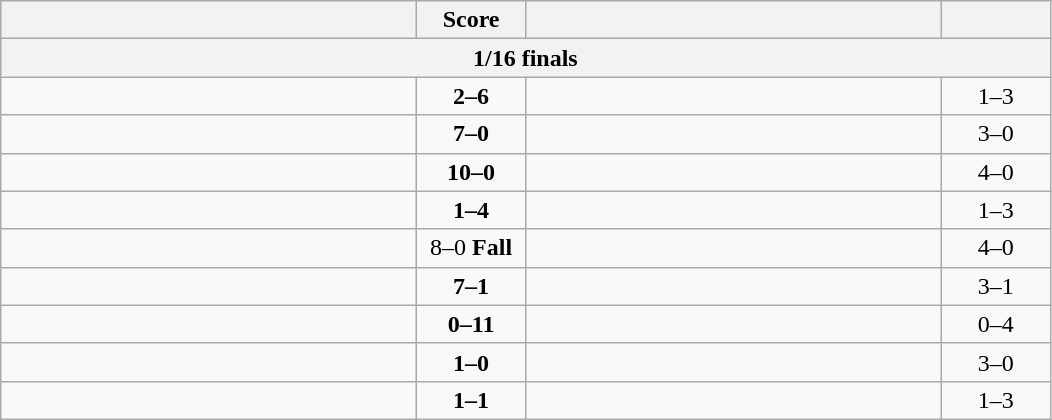<table class="wikitable" style="text-align: left; ">
<tr>
<th align="right" width="270"></th>
<th width="65">Score</th>
<th align="left" width="270"></th>
<th width="65"></th>
</tr>
<tr>
<th colspan=4>1/16 finals</th>
</tr>
<tr>
<td></td>
<td align="center"><strong>2–6</strong></td>
<td><strong></strong></td>
<td align=center>1–3 <strong></strong></td>
</tr>
<tr>
<td><strong></strong></td>
<td align="center"><strong>7–0</strong></td>
<td></td>
<td align=center>3–0 <strong></strong></td>
</tr>
<tr>
<td><strong></strong></td>
<td align="center"><strong>10–0</strong></td>
<td></td>
<td align=center>4–0 <strong></strong></td>
</tr>
<tr>
<td></td>
<td align="center"><strong>1–4</strong></td>
<td><strong></strong></td>
<td align=center>1–3 <strong></strong></td>
</tr>
<tr>
<td><strong></strong></td>
<td align="center">8–0 <strong>Fall</strong></td>
<td></td>
<td align=center>4–0 <strong></strong></td>
</tr>
<tr>
<td><strong></strong></td>
<td align="center"><strong>7–1</strong></td>
<td></td>
<td align=center>3–1 <strong></strong></td>
</tr>
<tr>
<td></td>
<td align="center"><strong>0–11</strong></td>
<td><strong></strong></td>
<td align=center>0–4 <strong></strong></td>
</tr>
<tr>
<td><strong></strong></td>
<td align="center"><strong>1–0</strong></td>
<td></td>
<td align=center>3–0 <strong></strong></td>
</tr>
<tr>
<td></td>
<td align="center"><strong>1–1</strong></td>
<td><strong></strong></td>
<td align=center>1–3 <strong></strong></td>
</tr>
</table>
